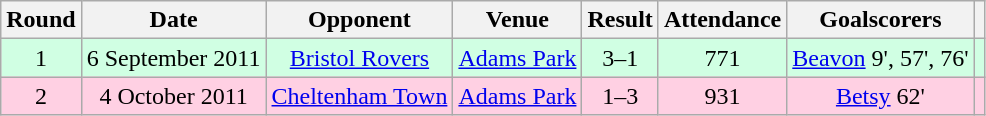<table class="wikitable" style="text-align:center;">
<tr>
<th>Round</th>
<th>Date</th>
<th>Opponent</th>
<th>Venue</th>
<th>Result</th>
<th>Attendance</th>
<th>Goalscorers</th>
<th></th>
</tr>
<tr style="background:#d0ffe3;">
<td>1</td>
<td>6 September 2011</td>
<td><a href='#'>Bristol Rovers</a></td>
<td><a href='#'>Adams Park</a></td>
<td>3–1</td>
<td>771</td>
<td><a href='#'>Beavon</a> 9', 57', 76'</td>
<td></td>
</tr>
<tr style="background:#ffd0e3;">
<td>2</td>
<td>4 October 2011</td>
<td><a href='#'>Cheltenham Town</a></td>
<td><a href='#'>Adams Park</a></td>
<td>1–3</td>
<td>931</td>
<td><a href='#'>Betsy</a> 62'</td>
<td></td>
</tr>
</table>
